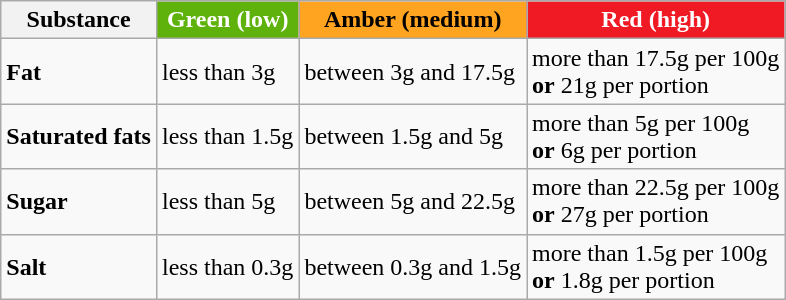<table class="wikitable">
<tr>
<th>Substance</th>
<th style="background: #5eb20b; color: white;">Green (low)<br></th>
<th style="background: #ffa420;">Amber (medium)<br></th>
<th style="background: #f01a24; color: white;">Red (high)</th>
</tr>
<tr>
<td><strong>Fat</strong></td>
<td>less than 3g</td>
<td>between 3g and 17.5g</td>
<td>more than 17.5g per 100g<br><strong>or</strong> 21g per portion</td>
</tr>
<tr>
<td><strong>Saturated fats</strong></td>
<td>less than 1.5g</td>
<td>between 1.5g and 5g</td>
<td>more than 5g per 100g<br><strong>or</strong> 6g per portion</td>
</tr>
<tr>
<td><strong>Sugar</strong></td>
<td>less than 5g</td>
<td>between 5g and 22.5g</td>
<td>more than 22.5g per 100g<br><strong>or</strong> 27g per portion</td>
</tr>
<tr>
<td><strong>Salt</strong></td>
<td>less than 0.3g</td>
<td>between 0.3g and 1.5g</td>
<td>more than 1.5g per 100g<br><strong>or</strong> 1.8g per portion</td>
</tr>
</table>
